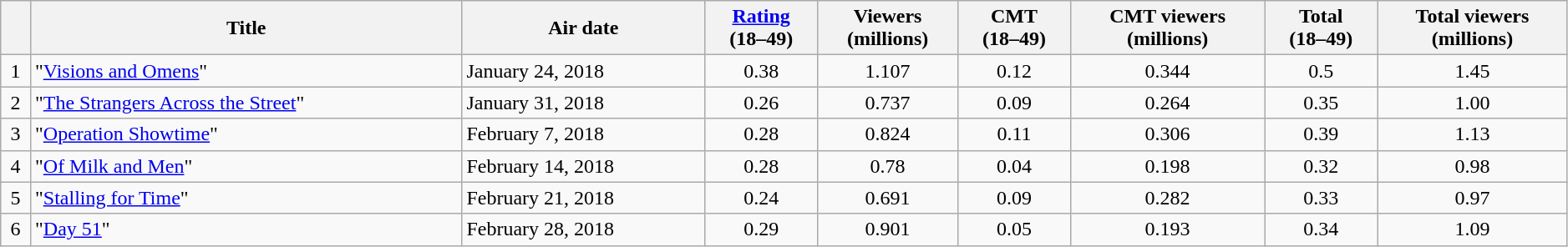<table class="wikitable sortable" width=99%>
<tr>
<th></th>
<th>Title</th>
<th>Air date</th>
<th ! data-sort-type=number><a href='#'>Rating</a><br>(18–49)</th>
<th ! data-sort-type=number>Viewers<br>(millions)</th>
<th ! data-sort-type=number>CMT<br>(18–49)</th>
<th ! data-sort-type=number>CMT viewers<br>(millions)</th>
<th ! data-sort-type=number>Total<br>(18–49)</th>
<th ! data-sort-type=number>Total viewers<br>(millions)</th>
</tr>
<tr align=center>
<td>1</td>
<td align=left>"<a href='#'>Visions and Omens</a>"</td>
<td align=left nowrap>January 24, 2018</td>
<td>0.38</td>
<td>1.107</td>
<td>0.12</td>
<td>0.344</td>
<td>0.5</td>
<td>1.45</td>
</tr>
<tr align=center>
<td>2</td>
<td align=left>"<a href='#'>The Strangers Across the Street</a>"</td>
<td align=left nowrap>January 31, 2018</td>
<td>0.26</td>
<td>0.737</td>
<td>0.09</td>
<td>0.264</td>
<td>0.35</td>
<td>1.00</td>
</tr>
<tr align=center>
<td>3</td>
<td align=left>"<a href='#'>Operation Showtime</a>"</td>
<td align=left nowrap>February 7, 2018</td>
<td>0.28</td>
<td>0.824</td>
<td>0.11</td>
<td>0.306</td>
<td>0.39</td>
<td>1.13</td>
</tr>
<tr align=center>
<td>4</td>
<td align=left>"<a href='#'>Of Milk and Men</a>"</td>
<td align=left nowrap>February 14, 2018</td>
<td>0.28</td>
<td>0.78</td>
<td>0.04</td>
<td>0.198</td>
<td>0.32</td>
<td>0.98</td>
</tr>
<tr align=center>
<td>5</td>
<td align=left>"<a href='#'>Stalling for Time</a>"</td>
<td align=left nowrap>February 21, 2018</td>
<td>0.24</td>
<td>0.691</td>
<td>0.09</td>
<td>0.282</td>
<td>0.33</td>
<td>0.97</td>
</tr>
<tr align=center>
<td>6</td>
<td align=left>"<a href='#'>Day 51</a>"</td>
<td align=left nowrap>February 28, 2018</td>
<td>0.29</td>
<td>0.901</td>
<td>0.05</td>
<td>0.193</td>
<td>0.34</td>
<td>1.09</td>
</tr>
</table>
